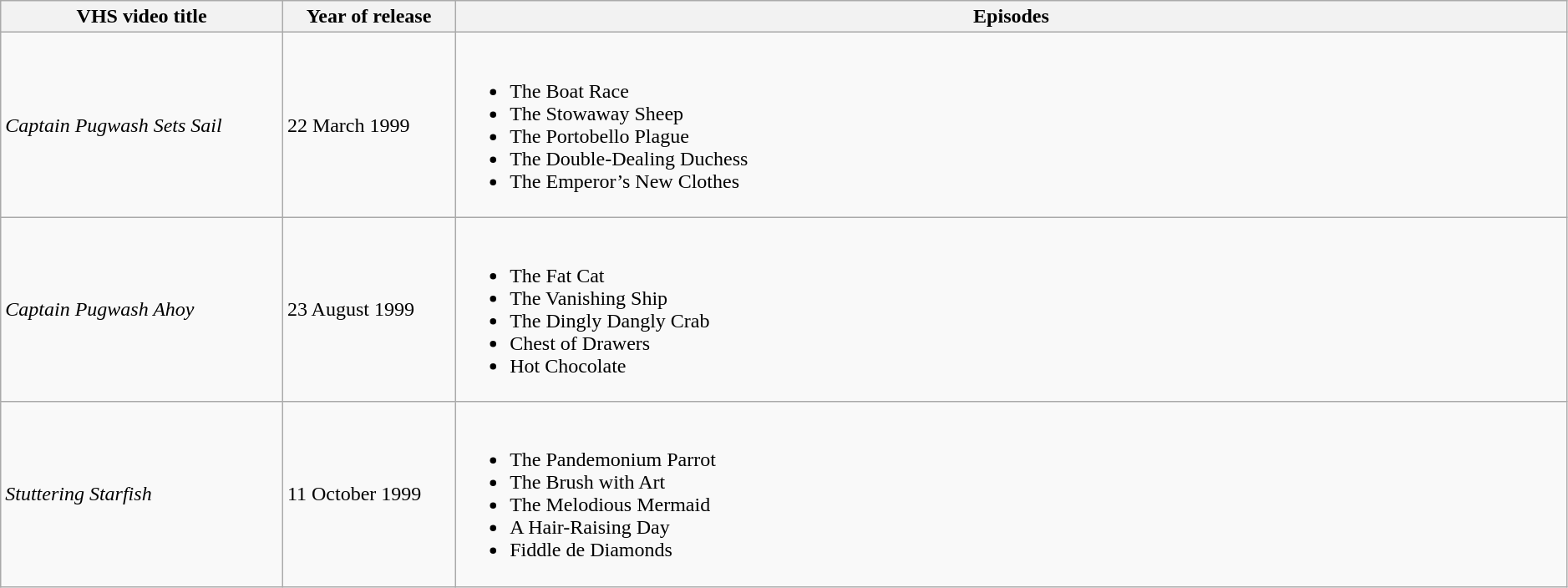<table class="wikitable" width=99%>
<tr>
<th style="width:18%;">VHS video title</th>
<th style="width:11%;">Year of release</th>
<th>Episodes</th>
</tr>
<tr>
<td><em>Captain Pugwash Sets Sail</em></td>
<td>22 March 1999</td>
<td><br><ul><li>The Boat Race</li><li>The Stowaway Sheep</li><li>The Portobello Plague</li><li>The Double-Dealing Duchess</li><li>The Emperor’s New Clothes</li></ul></td>
</tr>
<tr>
<td><em>Captain Pugwash Ahoy</em></td>
<td>23 August 1999</td>
<td><br><ul><li>The Fat Cat</li><li>The Vanishing Ship</li><li>The Dingly Dangly Crab</li><li>Chest of Drawers</li><li>Hot Chocolate</li></ul></td>
</tr>
<tr>
<td><em>Stuttering Starfish</em></td>
<td>11 October 1999</td>
<td><br><ul><li>The Pandemonium Parrot</li><li>The Brush with Art</li><li>The Melodious Mermaid</li><li>A Hair-Raising Day</li><li>Fiddle de Diamonds</li></ul></td>
</tr>
</table>
